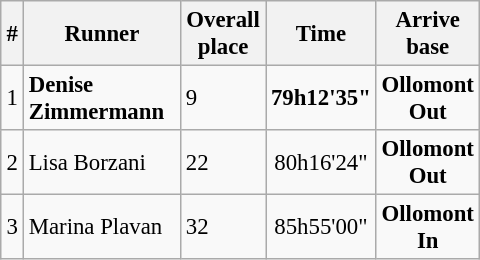<table class="wikitable" style="font-size:95%;width:320px;">
<tr>
<th width=6%>#</th>
<th width=54%>Runner</th>
<th width=20%>Overall place</th>
<th width=20%>Time</th>
<th width=20%>Arrive base</th>
</tr>
<tr>
<td align=center>1</td>
<td> <strong>Denise Zimmermann</strong></td>
<td>9</td>
<td align=center><strong>79h12'35"</strong></td>
<td align=center><strong>Ollomont Out</strong></td>
</tr>
<tr>
<td align=center>2</td>
<td> Lisa Borzani</td>
<td>22</td>
<td align=center>80h16'24"</td>
<td align=center><strong>Ollomont Out</strong></td>
</tr>
<tr>
<td align=center>3</td>
<td> Marina Plavan</td>
<td>32</td>
<td align=center>85h55'00"</td>
<td align=center><strong>Ollomont In</strong></td>
</tr>
</table>
